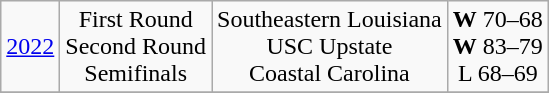<table class="wikitable">
<tr align="center">
<td><a href='#'>2022</a></td>
<td>First Round<br>Second Round<br>Semifinals</td>
<td>Southeastern Louisiana<br>USC Upstate<br>Coastal Carolina</td>
<td><strong>W</strong> 70–68<br><strong>W</strong> 83–79<br>L 68–69 </td>
</tr>
<tr }>
</tr>
</table>
